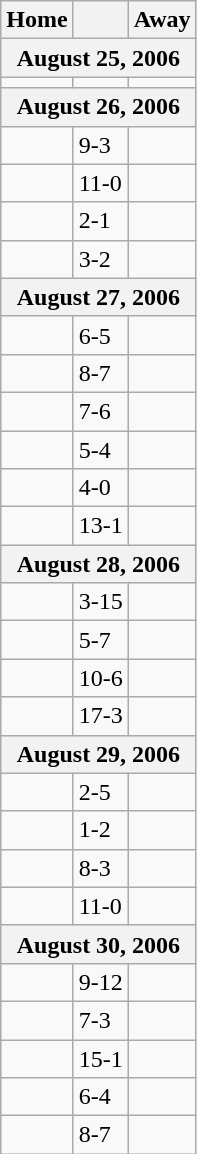<table class="wikitable">
<tr>
<th>Home</th>
<th></th>
<th>Away</th>
</tr>
<tr>
<th colspan="7">August 25, 2006</th>
</tr>
<tr>
<td><strong></strong></td>
<td></td>
<td></td>
</tr>
<tr>
<th colspan="7">August 26, 2006</th>
</tr>
<tr>
<td><strong></strong></td>
<td>9-3</td>
<td></td>
</tr>
<tr>
<td><strong></strong></td>
<td>11-0</td>
<td></td>
</tr>
<tr>
<td><strong></strong></td>
<td>2-1</td>
<td></td>
</tr>
<tr>
<td><strong></strong></td>
<td>3-2</td>
<td></td>
</tr>
<tr>
<th colspan="7">August 27, 2006</th>
</tr>
<tr>
<td><strong></strong></td>
<td>6-5</td>
<td></td>
</tr>
<tr>
<td><strong></strong></td>
<td>8-7</td>
<td></td>
</tr>
<tr>
<td><strong></strong></td>
<td>7-6</td>
<td></td>
</tr>
<tr>
<td><strong></strong></td>
<td>5-4</td>
<td></td>
</tr>
<tr>
<td><strong></strong></td>
<td>4-0</td>
<td></td>
</tr>
<tr>
<td><strong></strong></td>
<td>13-1</td>
<td></td>
</tr>
<tr>
<th colspan="7">August 28, 2006</th>
</tr>
<tr>
<td></td>
<td>3-15</td>
<td><strong></strong></td>
</tr>
<tr>
<td></td>
<td>5-7</td>
<td><strong></strong></td>
</tr>
<tr>
<td><strong></strong></td>
<td>10-6</td>
<td></td>
</tr>
<tr>
<td><strong></strong></td>
<td>17-3</td>
<td></td>
</tr>
<tr>
<th colspan="7">August 29, 2006</th>
</tr>
<tr>
<td></td>
<td>2-5</td>
<td><strong></strong></td>
</tr>
<tr>
<td></td>
<td>1-2</td>
<td><strong></strong></td>
</tr>
<tr>
<td><strong></strong></td>
<td>8-3</td>
<td></td>
</tr>
<tr>
<td><strong></strong></td>
<td>11-0</td>
<td></td>
</tr>
<tr>
<th colspan="7">August 30, 2006</th>
</tr>
<tr>
<td></td>
<td>9-12</td>
<td><strong></strong></td>
</tr>
<tr>
<td><strong></strong></td>
<td>7-3</td>
<td></td>
</tr>
<tr>
<td><strong></strong></td>
<td>15-1</td>
<td></td>
</tr>
<tr>
<td><strong></strong></td>
<td>6-4</td>
<td></td>
</tr>
<tr>
<td><strong></strong></td>
<td>8-7</td>
<td></td>
</tr>
</table>
